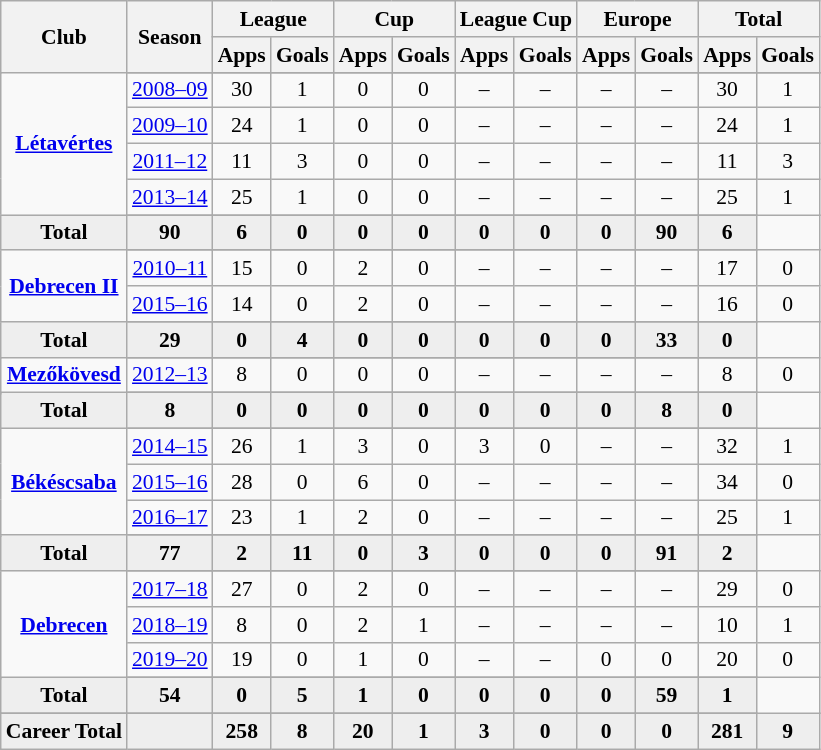<table class="wikitable" style="font-size:90%; text-align: center;">
<tr>
<th rowspan="2">Club</th>
<th rowspan="2">Season</th>
<th colspan="2">League</th>
<th colspan="2">Cup</th>
<th colspan="2">League Cup</th>
<th colspan="2">Europe</th>
<th colspan="2">Total</th>
</tr>
<tr>
<th>Apps</th>
<th>Goals</th>
<th>Apps</th>
<th>Goals</th>
<th>Apps</th>
<th>Goals</th>
<th>Apps</th>
<th>Goals</th>
<th>Apps</th>
<th>Goals</th>
</tr>
<tr ||-||-||-|->
<td rowspan="6" valign="center"><strong><a href='#'>Létavértes</a></strong></td>
</tr>
<tr>
<td><a href='#'>2008–09</a></td>
<td>30</td>
<td>1</td>
<td>0</td>
<td>0</td>
<td>–</td>
<td>–</td>
<td>–</td>
<td>–</td>
<td>30</td>
<td>1</td>
</tr>
<tr>
<td><a href='#'>2009–10</a></td>
<td>24</td>
<td>1</td>
<td>0</td>
<td>0</td>
<td>–</td>
<td>–</td>
<td>–</td>
<td>–</td>
<td>24</td>
<td>1</td>
</tr>
<tr>
<td><a href='#'>2011–12</a></td>
<td>11</td>
<td>3</td>
<td>0</td>
<td>0</td>
<td>–</td>
<td>–</td>
<td>–</td>
<td>–</td>
<td>11</td>
<td>3</td>
</tr>
<tr>
<td><a href='#'>2013–14</a></td>
<td>25</td>
<td>1</td>
<td>0</td>
<td>0</td>
<td>–</td>
<td>–</td>
<td>–</td>
<td>–</td>
<td>25</td>
<td>1</td>
</tr>
<tr>
</tr>
<tr style="font-weight:bold; background-color:#eeeeee;">
<td>Total</td>
<td>90</td>
<td>6</td>
<td>0</td>
<td>0</td>
<td>0</td>
<td>0</td>
<td>0</td>
<td>0</td>
<td>90</td>
<td>6</td>
</tr>
<tr>
<td rowspan="4" valign="center"><strong><a href='#'>Debrecen II</a></strong></td>
</tr>
<tr>
<td><a href='#'>2010–11</a></td>
<td>15</td>
<td>0</td>
<td>2</td>
<td>0</td>
<td>–</td>
<td>–</td>
<td>–</td>
<td>–</td>
<td>17</td>
<td>0</td>
</tr>
<tr>
<td><a href='#'>2015–16</a></td>
<td>14</td>
<td>0</td>
<td>2</td>
<td>0</td>
<td>–</td>
<td>–</td>
<td>–</td>
<td>–</td>
<td>16</td>
<td>0</td>
</tr>
<tr>
</tr>
<tr style="font-weight:bold; background-color:#eeeeee;">
<td>Total</td>
<td>29</td>
<td>0</td>
<td>4</td>
<td>0</td>
<td>0</td>
<td>0</td>
<td>0</td>
<td>0</td>
<td>33</td>
<td>0</td>
</tr>
<tr>
<td rowspan="3" valign="center"><strong><a href='#'>Mezőkövesd</a></strong></td>
</tr>
<tr>
<td><a href='#'>2012–13</a></td>
<td>8</td>
<td>0</td>
<td>0</td>
<td>0</td>
<td>–</td>
<td>–</td>
<td>–</td>
<td>–</td>
<td>8</td>
<td>0</td>
</tr>
<tr>
</tr>
<tr style="font-weight:bold; background-color:#eeeeee;">
<td>Total</td>
<td>8</td>
<td>0</td>
<td>0</td>
<td>0</td>
<td>0</td>
<td>0</td>
<td>0</td>
<td>0</td>
<td>8</td>
<td>0</td>
</tr>
<tr>
<td rowspan="5" valign="center"><strong><a href='#'>Békéscsaba</a></strong></td>
</tr>
<tr>
<td><a href='#'>2014–15</a></td>
<td>26</td>
<td>1</td>
<td>3</td>
<td>0</td>
<td>3</td>
<td>0</td>
<td>–</td>
<td>–</td>
<td>32</td>
<td>1</td>
</tr>
<tr>
<td><a href='#'>2015–16</a></td>
<td>28</td>
<td>0</td>
<td>6</td>
<td>0</td>
<td>–</td>
<td>–</td>
<td>–</td>
<td>–</td>
<td>34</td>
<td>0</td>
</tr>
<tr>
<td><a href='#'>2016–17</a></td>
<td>23</td>
<td>1</td>
<td>2</td>
<td>0</td>
<td>–</td>
<td>–</td>
<td>–</td>
<td>–</td>
<td>25</td>
<td>1</td>
</tr>
<tr>
</tr>
<tr style="font-weight:bold; background-color:#eeeeee;">
<td>Total</td>
<td>77</td>
<td>2</td>
<td>11</td>
<td>0</td>
<td>3</td>
<td>0</td>
<td>0</td>
<td>0</td>
<td>91</td>
<td>2</td>
</tr>
<tr>
<td rowspan="5" valign="center"><strong><a href='#'>Debrecen</a></strong></td>
</tr>
<tr>
<td><a href='#'>2017–18</a></td>
<td>27</td>
<td>0</td>
<td>2</td>
<td>0</td>
<td>–</td>
<td>–</td>
<td>–</td>
<td>–</td>
<td>29</td>
<td>0</td>
</tr>
<tr>
<td><a href='#'>2018–19</a></td>
<td>8</td>
<td>0</td>
<td>2</td>
<td>1</td>
<td>–</td>
<td>–</td>
<td>–</td>
<td>–</td>
<td>10</td>
<td>1</td>
</tr>
<tr>
<td><a href='#'>2019–20</a></td>
<td>19</td>
<td>0</td>
<td>1</td>
<td>0</td>
<td>–</td>
<td>–</td>
<td>0</td>
<td>0</td>
<td>20</td>
<td>0</td>
</tr>
<tr>
</tr>
<tr style="font-weight:bold; background-color:#eeeeee;">
<td>Total</td>
<td>54</td>
<td>0</td>
<td>5</td>
<td>1</td>
<td>0</td>
<td>0</td>
<td>0</td>
<td>0</td>
<td>59</td>
<td>1</td>
</tr>
<tr>
</tr>
<tr style="font-weight:bold; background-color:#eeeeee;">
<td rowspan="1" valign="top"><strong>Career Total</strong></td>
<td></td>
<td><strong>258</strong></td>
<td><strong>8</strong></td>
<td><strong>20</strong></td>
<td><strong>1</strong></td>
<td><strong>3</strong></td>
<td><strong>0</strong></td>
<td><strong>0</strong></td>
<td><strong>0</strong></td>
<td><strong>281</strong></td>
<td><strong>9</strong></td>
</tr>
</table>
